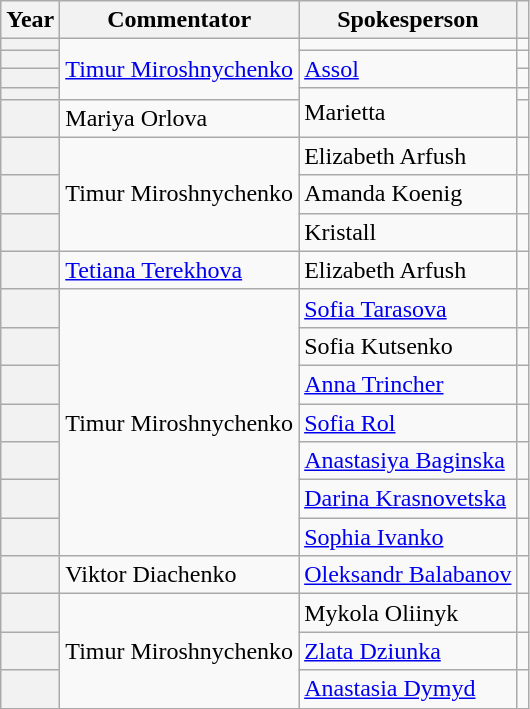<table class="wikitable sortable plainrowheaders">
<tr>
<th>Year</th>
<th>Commentator</th>
<th>Spokesperson</th>
<th class="unsortable"></th>
</tr>
<tr>
<th scope="row"></th>
<td rowspan="4"><a href='#'>Timur Miroshnychenko</a></td>
<td></td>
<td></td>
</tr>
<tr>
<th scope="row"></th>
<td rowspan="2"><a href='#'>Assol</a></td>
<td></td>
</tr>
<tr>
<th scope="row"></th>
<td></td>
</tr>
<tr>
<th scope="row"></th>
<td rowspan="2">Marietta</td>
<td></td>
</tr>
<tr>
<th scope="row"></th>
<td>Mariya Orlova</td>
<td></td>
</tr>
<tr>
<th scope="row"></th>
<td rowspan="3">Timur Miroshnychenko</td>
<td>Elizabeth Arfush</td>
<td></td>
</tr>
<tr>
<th scope="row"></th>
<td>Amanda Koenig</td>
<td></td>
</tr>
<tr>
<th scope="row"></th>
<td>Kristall</td>
<td></td>
</tr>
<tr>
<th scope="row"></th>
<td><a href='#'>Tetiana Terekhova</a></td>
<td>Elizabeth Arfush</td>
<td></td>
</tr>
<tr>
<th scope="row"></th>
<td rowspan="7">Timur Miroshnychenko</td>
<td><a href='#'>Sofia Tarasova</a></td>
<td></td>
</tr>
<tr>
<th scope="row"></th>
<td>Sofia Kutsenko</td>
<td></td>
</tr>
<tr>
<th scope="row"></th>
<td><a href='#'>Anna Trincher</a></td>
<td></td>
</tr>
<tr>
<th scope="row"></th>
<td><a href='#'>Sofia Rol</a></td>
<td></td>
</tr>
<tr>
<th scope="row"></th>
<td><a href='#'>Anastasiya Baginska</a></td>
<td></td>
</tr>
<tr>
<th scope="row"></th>
<td><a href='#'>Darina Krasnovetska</a></td>
<td></td>
</tr>
<tr>
<th scope="row"></th>
<td><a href='#'>Sophia Ivanko</a></td>
<td></td>
</tr>
<tr>
<th scope="row"></th>
<td>Viktor Diachenko</td>
<td><a href='#'>Oleksandr Balabanov</a></td>
<td></td>
</tr>
<tr>
<th scope="row"></th>
<td rowspan=3>Timur Miroshnychenko</td>
<td>Mykola Oliinyk</td>
<td></td>
</tr>
<tr>
<th scope="row"></th>
<td><a href='#'>Zlata Dziunka</a></td>
<td></td>
</tr>
<tr>
<th scope="row"></th>
<td><a href='#'>Anastasia Dymyd</a></td>
<td></td>
</tr>
</table>
